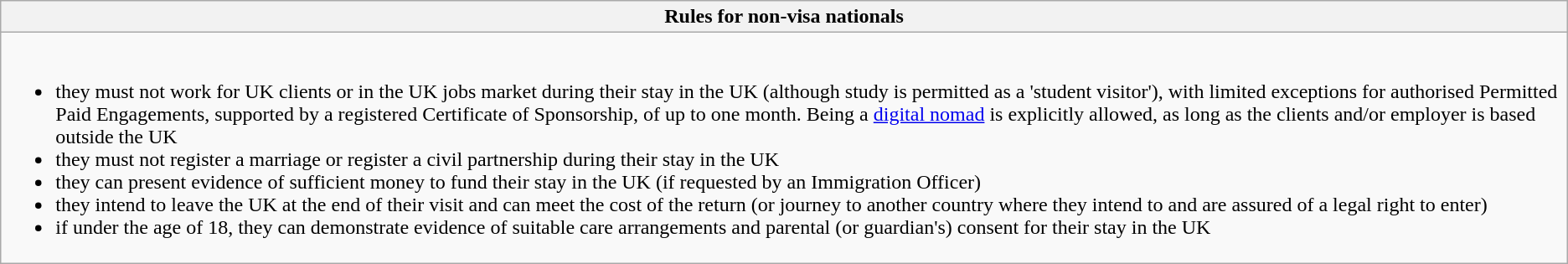<table class="wikitable collapsible collapsed">
<tr>
<th style="width:100%;">Rules for non-visa nationals</th>
</tr>
<tr>
<td><br><ul><li>they must not work for UK clients or in the UK jobs market during their stay in the UK (although study is permitted as a 'student visitor'), with limited exceptions for authorised Permitted Paid Engagements, supported by a registered Certificate of Sponsorship, of up to one month. Being a <a href='#'>digital nomad</a> is explicitly allowed, as long as the clients and/or employer is based outside the UK</li><li>they must not register a marriage or register a civil partnership during their stay in the UK</li><li>they can present evidence of sufficient money to fund their stay in the UK (if requested by an Immigration Officer)</li><li>they intend to leave the UK at the end of their visit and can meet the cost of the return (or journey to another country where they intend to and are assured of a legal right to enter)</li><li>if under the age of 18, they can demonstrate evidence of suitable care arrangements and parental (or guardian's) consent for their stay in the UK</li></ul></td>
</tr>
</table>
